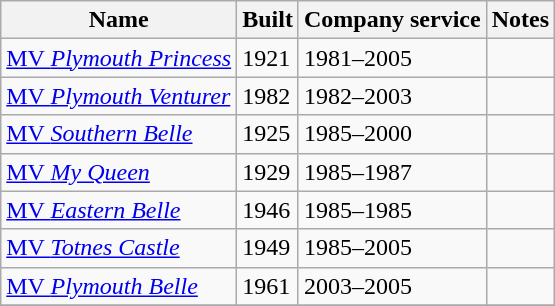<table class="wikitable">
<tr>
<th>Name</th>
<th>Built</th>
<th>Company service</th>
<th>Notes</th>
</tr>
<tr>
<td><a href='#'>MV <em>Plymouth Princess</em></a></td>
<td>1921</td>
<td>1981–2005</td>
<td></td>
</tr>
<tr>
<td><a href='#'>MV <em>Plymouth Venturer</em></a></td>
<td>1982</td>
<td>1982–2003</td>
<td></td>
</tr>
<tr>
<td><a href='#'>MV <em>Southern Belle</em></a></td>
<td>1925</td>
<td>1985–2000</td>
<td></td>
</tr>
<tr>
<td><a href='#'>MV <em>My Queen</em></a></td>
<td>1929</td>
<td>1985–1987</td>
<td></td>
</tr>
<tr>
<td><a href='#'>MV <em>Eastern Belle</em></a></td>
<td>1946</td>
<td>1985–1985</td>
<td></td>
</tr>
<tr>
<td><a href='#'>MV <em>Totnes Castle</em></a></td>
<td>1949</td>
<td>1985–2005</td>
<td></td>
</tr>
<tr>
<td><a href='#'>MV <em>Plymouth Belle</em></a></td>
<td>1961</td>
<td>2003–2005</td>
<td></td>
</tr>
<tr>
</tr>
</table>
